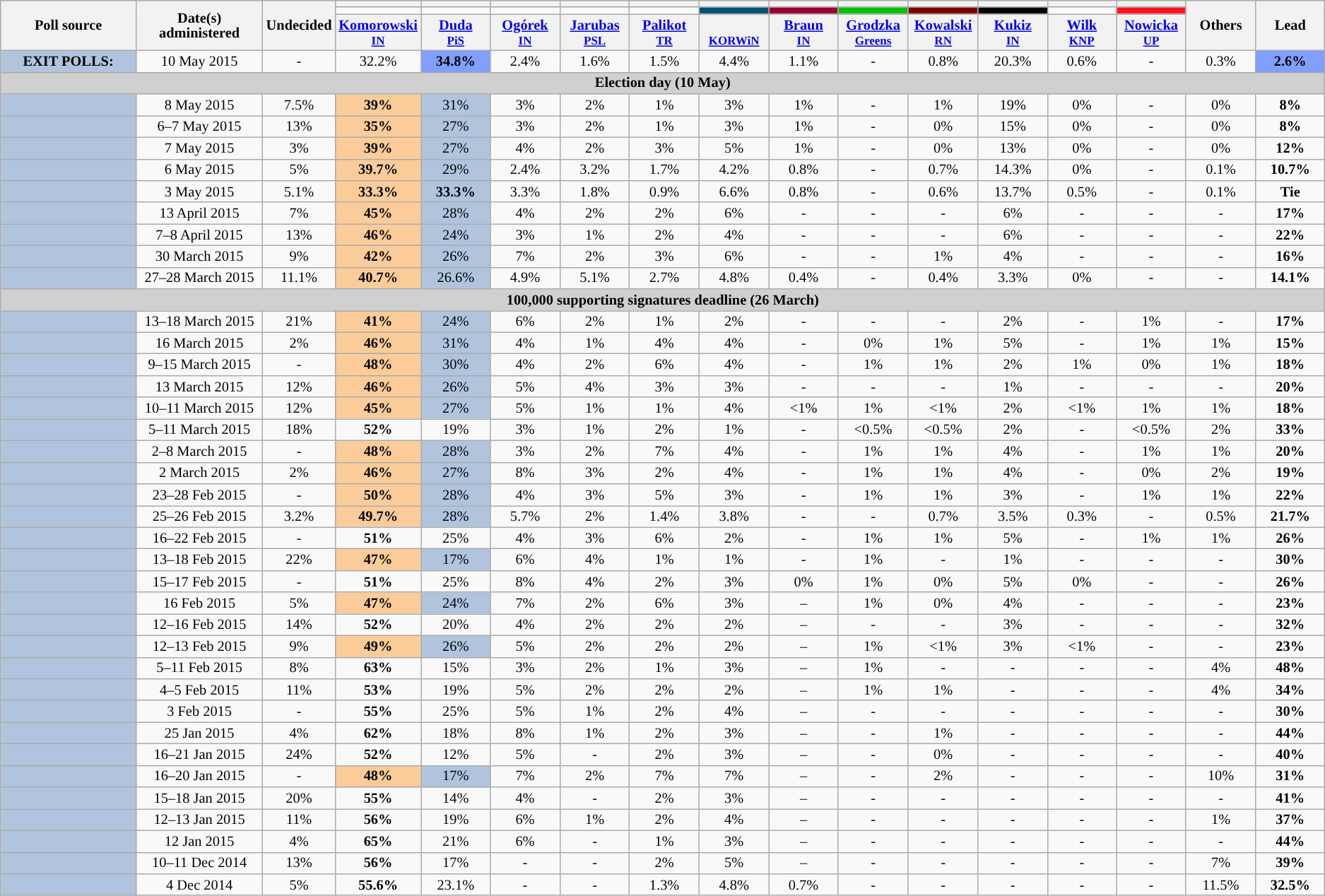<table class="wikitable" style="text-align:center;font-size:85%;line-height:14px;">
<tr style="background:lightgrey;">
<th rowspan="3" style="width:125px;">Poll source</th>
<th rowspan="3" style="width:115px;">Date(s)<br>administered</th>
<th rowspan="3" style="width:60px;">Undecided</th>
<th style="width:60px;"></th>
<th style="width:60px;"></th>
<th style="width:60px;"></th>
<th style="width:60px;"></th>
<th style="width:60px;"></th>
<th style="width:60px;"></th>
<th style="width:60px;"></th>
<th style="width:60px;"></th>
<th style="width:60px;"></th>
<th style="width:60px;"></th>
<th style="width:60px;"></th>
<th style="width:60px;"></th>
<th rowspan="3" style="width:60px;">Others</th>
<th rowspan="3" style="width:60px;">Lead</th>
</tr>
<tr>
<td></td>
<td></td>
<td></td>
<td></td>
<td></td>
<td style="background:#005372;"></td>
<td style="background:#990033;"></td>
<td style="background:#00c000;"></td>
<td style="background:#800000;"></td>
<td style="background:#000000;"></td>
<td></td>
<td style="background:#ff141e;"></td>
</tr>
<tr>
<th><a href='#'>Komorowski</a><br><small><a href='#'>IN</a></small></th>
<th><a href='#'>Duda</a><br><small><a href='#'>PiS</a></small></th>
<th><a href='#'>Ogórek</a><br><small><a href='#'>IN</a></small></th>
<th><a href='#'>Jarubas</a><br><small><a href='#'>PSL</a></small></th>
<th><a href='#'>Palikot</a><br><small><a href='#'>TR</a></small></th>
<th><br><small><a href='#'>KORWiN</a></small></th>
<th><a href='#'>Braun</a><br><small><a href='#'>IN</a></small></th>
<th><a href='#'>Grodzka</a><br><small><a href='#'>Greens</a></small></th>
<th><a href='#'>Kowalski</a><br><small><a href='#'>RN</a></small></th>
<th><a href='#'>Kukiz</a><br><small><a href='#'>IN</a></small></th>
<th><a href='#'>Wilk</a><br><small><a href='#'>KNP</a></small></th>
<th><a href='#'>Nowicka</a><br><small><a href='#'>UP</a></small></th>
</tr>
<tr>
<td style="background:lightsteelblue;"><strong>EXIT POLLS:</strong><br></td>
<td>10 May 2015</td>
<td>-</td>
<td>32.2%</td>
<td style="background:#809fff;"><strong>34.8%</strong></td>
<td>2.4%</td>
<td>1.6%</td>
<td>1.5%</td>
<td>4.4%</td>
<td>1.1%</td>
<td>-</td>
<td>0.8%</td>
<td>20.3%</td>
<td>0.6%</td>
<td>-</td>
<td>0.3%</td>
<td style="background:#809fff;"><strong>2.6%</strong></td>
</tr>
<tr>
<td colspan="17" style="background:#D0D0D0; color:black"><strong>Election day (10 May)</strong></td>
</tr>
<tr>
<td style="background:lightsteelblue;"></td>
<td>8 May 2015</td>
<td>7.5%</td>
<td style="background:#fbcc99;"><strong>39%</strong></td>
<td style="background:lightsteelblue;">31%</td>
<td>3%</td>
<td>2%</td>
<td>1%</td>
<td>3%</td>
<td>1%</td>
<td>-</td>
<td>1%</td>
<td>19%</td>
<td>0%</td>
<td>-</td>
<td>0%</td>
<td><strong>8%</strong></td>
</tr>
<tr>
<td style="background:lightsteelblue;"></td>
<td>6–7 May 2015</td>
<td>13%</td>
<td style="background:#fbcc99;"><strong>35%</strong></td>
<td style="background:lightsteelblue;">27%</td>
<td>3%</td>
<td>2%</td>
<td>1%</td>
<td>3%</td>
<td>1%</td>
<td>-</td>
<td>0%</td>
<td>15%</td>
<td>0%</td>
<td>-</td>
<td>0%</td>
<td><strong>8%</strong></td>
</tr>
<tr>
<td style="background:lightsteelblue;"></td>
<td>7 May 2015</td>
<td>3%</td>
<td style="background:#fbcc99;"><strong>39%</strong></td>
<td style="background:lightsteelblue;">27%</td>
<td>4%</td>
<td>2%</td>
<td>3%</td>
<td>5%</td>
<td>1%</td>
<td>-</td>
<td>0%</td>
<td>13%</td>
<td>0%</td>
<td>-</td>
<td>0%</td>
<td><strong>12%</strong></td>
</tr>
<tr>
<td style="background:lightsteelblue;"> </td>
<td>6 May 2015</td>
<td>5%</td>
<td style="background:#fbcc99;"><strong>39.7%</strong></td>
<td style="background:lightsteelblue;">29%</td>
<td>2.4%</td>
<td>3.2%</td>
<td>1.7%</td>
<td>4.2%</td>
<td>0.8%</td>
<td>-</td>
<td>0.7%</td>
<td>14.3%</td>
<td>0%</td>
<td>-</td>
<td>0.1%</td>
<td><strong>10.7%</strong></td>
</tr>
<tr>
<td style="background:lightsteelblue;"></td>
<td>3 May 2015</td>
<td>5.1%</td>
<td style="background:#fbcc99;"><strong>33.3%</strong></td>
<td style="background:lightsteelblue;"><strong>33.3%</strong></td>
<td>3.3%</td>
<td>1.8%</td>
<td>0.9%</td>
<td>6.6%</td>
<td>0.8%</td>
<td>-</td>
<td>0.6%</td>
<td>13.7%</td>
<td>0.5%</td>
<td>-</td>
<td>0.1%</td>
<td><strong>Tie</strong></td>
</tr>
<tr>
<td style="background:lightsteelblue;"></td>
<td>13 April 2015</td>
<td>7%</td>
<td style="background:#fbcc99;"><strong>45%</strong></td>
<td style="background:lightsteelblue;">28%</td>
<td>4%</td>
<td>2%</td>
<td>2%</td>
<td>6%</td>
<td>-</td>
<td>-</td>
<td>-</td>
<td>6%</td>
<td>-</td>
<td>-</td>
<td>-</td>
<td><strong>17%</strong></td>
</tr>
<tr>
<td style="background:lightsteelblue;"></td>
<td>7–8 April 2015</td>
<td>13%</td>
<td style="background:#fbcc99;"><strong>46%</strong></td>
<td style="background:lightsteelblue;">24%</td>
<td>3%</td>
<td>1%</td>
<td>2%</td>
<td>4%</td>
<td>-</td>
<td>-</td>
<td>-</td>
<td>6%</td>
<td>-</td>
<td>-</td>
<td>-</td>
<td><strong>22%</strong></td>
</tr>
<tr>
<td style="background:lightsteelblue;"></td>
<td>30 March 2015</td>
<td>9%</td>
<td style="background:#fbcc99;"><strong>42%</strong></td>
<td style="background:lightsteelblue;">26%</td>
<td>7%</td>
<td>2%</td>
<td>3%</td>
<td>6%</td>
<td>-</td>
<td>-</td>
<td>1%</td>
<td>4%</td>
<td>-</td>
<td>-</td>
<td>-</td>
<td><strong>16%</strong></td>
</tr>
<tr>
<td style="background:lightsteelblue;"></td>
<td>27–28 March 2015</td>
<td>11.1%</td>
<td style="background:#fbcc99;"><strong>40.7%</strong></td>
<td style="background:lightsteelblue;">26.6%</td>
<td>4.9%</td>
<td>5.1%</td>
<td>2.7%</td>
<td>4.8%</td>
<td>0.4%</td>
<td>-</td>
<td>0.4%</td>
<td>3.3%</td>
<td>0%</td>
<td>-</td>
<td>-</td>
<td><strong>14.1%</strong></td>
</tr>
<tr>
<td colspan="17" style="background:#D0D0D0; color:black"><strong>100,000 supporting signatures deadline (26 March)</strong></td>
</tr>
<tr>
<td style="background:lightsteelblue;"></td>
<td>13–18 March 2015</td>
<td>21%</td>
<td style="background:#fbcc99;"><strong>41%</strong></td>
<td style="background:lightsteelblue;">24%</td>
<td>6%</td>
<td>2%</td>
<td>1%</td>
<td>2%</td>
<td>-</td>
<td>-</td>
<td>-</td>
<td>2%</td>
<td>-</td>
<td>1%</td>
<td>-</td>
<td><strong>17%</strong></td>
</tr>
<tr>
<td style="background:lightsteelblue;"> </td>
<td>16 March 2015</td>
<td>2%</td>
<td style="background:#fbcc99;"><strong>46%</strong></td>
<td style="background:lightsteelblue;">31%</td>
<td>4%</td>
<td>1%</td>
<td>4%</td>
<td>4%</td>
<td>-</td>
<td>0%</td>
<td>1%</td>
<td>5%</td>
<td>-</td>
<td>1%</td>
<td>1%</td>
<td><strong>15%</strong></td>
</tr>
<tr>
<td style="background:lightsteelblue;"></td>
<td>9–15 March 2015</td>
<td>-</td>
<td style="background:#fbcc99;"><strong>48%</strong></td>
<td style="background:lightsteelblue;">30%</td>
<td>4%</td>
<td>2%</td>
<td>6%</td>
<td>4%</td>
<td>-</td>
<td>1%</td>
<td>1%</td>
<td>2%</td>
<td>1%</td>
<td>0%</td>
<td>1%</td>
<td><strong>18%</strong></td>
</tr>
<tr>
<td style="background:lightsteelblue;"></td>
<td>13 March 2015</td>
<td>12%</td>
<td style="background:#fbcc99;"><strong>46%</strong></td>
<td style="background:lightsteelblue;">26%</td>
<td>5%</td>
<td>4%</td>
<td>3%</td>
<td>3%</td>
<td>-</td>
<td>-</td>
<td>-</td>
<td>1%</td>
<td>-</td>
<td>-</td>
<td>-</td>
<td><strong>20%</strong></td>
</tr>
<tr>
<td style="background:lightsteelblue;"></td>
<td>10–11 March 2015</td>
<td>12%</td>
<td style="background:#fbcc99;"><strong>45%</strong></td>
<td style="background:lightsteelblue;">27%</td>
<td>5%</td>
<td>1%</td>
<td>1%</td>
<td>4%</td>
<td><1%</td>
<td>1%</td>
<td><1%</td>
<td>2%</td>
<td><1%</td>
<td>1%</td>
<td>1%</td>
<td><strong>18%</strong></td>
</tr>
<tr>
<td style="background:lightsteelblue;"></td>
<td>5–11 March 2015</td>
<td>18%</td>
<td style="background:"><strong>52%</strong></td>
<td>19%</td>
<td>3%</td>
<td>1%</td>
<td>2%</td>
<td>1%</td>
<td>-</td>
<td><0.5%</td>
<td><0.5%</td>
<td>2%</td>
<td>-</td>
<td><0.5%</td>
<td>2%</td>
<td><strong>33%</strong></td>
</tr>
<tr>
<td style="background:lightsteelblue;"></td>
<td>2–8 March 2015</td>
<td>-</td>
<td style="background:#fbcc99;"><strong>48%</strong></td>
<td style="background:lightsteelblue;">28%</td>
<td>3%</td>
<td>2%</td>
<td>7%</td>
<td>4%</td>
<td>-</td>
<td>1%</td>
<td>1%</td>
<td>4%</td>
<td>-</td>
<td>1%</td>
<td>1%</td>
<td><strong>20%</strong></td>
</tr>
<tr>
<td style="background:lightsteelblue;"></td>
<td>2 March 2015</td>
<td>2%</td>
<td style="background:#fbcc99;"><strong>46%</strong></td>
<td style="background:lightsteelblue;">27%</td>
<td>8%</td>
<td>3%</td>
<td>2%</td>
<td>4%</td>
<td>-</td>
<td>1%</td>
<td>1%</td>
<td>4%</td>
<td>-</td>
<td>0%</td>
<td>2%</td>
<td><strong>19%</strong></td>
</tr>
<tr>
<td style="background:lightsteelblue;"></td>
<td>23–28 Feb 2015</td>
<td>-</td>
<td style="background:#fbcc99;"><strong>50%</strong></td>
<td style="background:lightsteelblue;">28%</td>
<td>4%</td>
<td>3%</td>
<td>5%</td>
<td>3%</td>
<td>-</td>
<td>1%</td>
<td>1%</td>
<td>3%</td>
<td>-</td>
<td>1%</td>
<td>1%</td>
<td><strong>22%</strong></td>
</tr>
<tr>
<td style="background:lightsteelblue;"></td>
<td>25–26 Feb 2015</td>
<td>3.2%</td>
<td style="background:#fbcc99;"><strong>49.7%</strong></td>
<td style="background:lightsteelblue;">28%</td>
<td>5.7%</td>
<td>2%</td>
<td>1.4%</td>
<td>3.8%</td>
<td>-</td>
<td>-</td>
<td>0.7%</td>
<td>3.5%</td>
<td>0.3%</td>
<td>-</td>
<td>0.5%</td>
<td><strong>21.7%</strong></td>
</tr>
<tr>
<td style="background:lightsteelblue;"></td>
<td>16–22 Feb 2015</td>
<td>-</td>
<td style="background:"><strong>51%</strong></td>
<td>25%</td>
<td>4%</td>
<td>3%</td>
<td>6%</td>
<td>2%</td>
<td>-</td>
<td>1%</td>
<td>1%</td>
<td>5%</td>
<td>-</td>
<td>1%</td>
<td>1%</td>
<td><strong>26%</strong></td>
</tr>
<tr>
<td style="background:lightsteelblue;"></td>
<td>13–18 Feb 2015</td>
<td>22%</td>
<td style="background:#fbcc99;"><strong>47%</strong></td>
<td style="background:lightsteelblue;">17%</td>
<td>6%</td>
<td>4%</td>
<td>1%</td>
<td>1%</td>
<td>-</td>
<td>1%</td>
<td>-</td>
<td>1%</td>
<td>-</td>
<td>-</td>
<td>-</td>
<td><strong>30%</strong></td>
</tr>
<tr>
<td style="background:lightsteelblue;"></td>
<td>15–17 Feb 2015</td>
<td>-</td>
<td style="background:"><strong>51%</strong></td>
<td>25%</td>
<td>8%</td>
<td>4%</td>
<td>2%</td>
<td>3%</td>
<td>0%</td>
<td>1%</td>
<td>0%</td>
<td>5%</td>
<td>0%</td>
<td>-</td>
<td>-</td>
<td><strong>26%</strong></td>
</tr>
<tr>
<td style="background:lightsteelblue;"></td>
<td>16 Feb 2015</td>
<td>5%</td>
<td style="background:#fbcc99;"><strong>47%</strong></td>
<td style="background:lightsteelblue;">24%</td>
<td>7%</td>
<td>2%</td>
<td>6%</td>
<td>3%</td>
<td>–</td>
<td>1%</td>
<td>0%</td>
<td>4%</td>
<td>-</td>
<td>-</td>
<td>-</td>
<td><strong>23%</strong></td>
</tr>
<tr>
<td style="background:lightsteelblue;"></td>
<td>12–16 Feb 2015</td>
<td>14%</td>
<td style="background:"><strong>52%</strong></td>
<td>20%</td>
<td>4%</td>
<td>2%</td>
<td>2%</td>
<td>2%</td>
<td>–</td>
<td>-</td>
<td>-</td>
<td>3%</td>
<td>-</td>
<td>-</td>
<td>-</td>
<td><strong>32%</strong></td>
</tr>
<tr>
<td style="background:lightsteelblue;"></td>
<td>12–13 Feb 2015</td>
<td>9%</td>
<td style="background:#fbcc99;"><strong>49%</strong></td>
<td style="background:lightsteelblue;">26%</td>
<td>5%</td>
<td>2%</td>
<td>2%</td>
<td>2%</td>
<td>–</td>
<td>1%</td>
<td><1%</td>
<td>3%</td>
<td><1%</td>
<td>-</td>
<td>-</td>
<td><strong>23%</strong></td>
</tr>
<tr>
<td style="background:lightsteelblue;"></td>
<td>5–11 Feb 2015</td>
<td>8%</td>
<td style="background:"><strong>63%</strong></td>
<td>15%</td>
<td>3%</td>
<td>2%</td>
<td>1%</td>
<td>3%</td>
<td>–</td>
<td>1%</td>
<td>-</td>
<td>-</td>
<td>-</td>
<td>-</td>
<td>4%</td>
<td><strong>48%</strong></td>
</tr>
<tr>
<td style="background:lightsteelblue;"></td>
<td>4–5 Feb 2015</td>
<td>11%</td>
<td style="background:"><strong>53%</strong></td>
<td>19%</td>
<td>5%</td>
<td>2%</td>
<td>2%</td>
<td>2%</td>
<td>–</td>
<td>1%</td>
<td>1%</td>
<td>-</td>
<td>-</td>
<td>-</td>
<td>4%</td>
<td><strong>34%</strong></td>
</tr>
<tr>
<td style="background:lightsteelblue;"> </td>
<td>3 Feb 2015</td>
<td>-</td>
<td style="background:"><strong>55%</strong></td>
<td>25%</td>
<td>5%</td>
<td>1%</td>
<td>2%</td>
<td>4%</td>
<td>–</td>
<td>-</td>
<td>-</td>
<td>-</td>
<td>-</td>
<td>-</td>
<td>-</td>
<td><strong>30%</strong></td>
</tr>
<tr>
<td style="background:lightsteelblue;"></td>
<td>25 Jan 2015</td>
<td>4%</td>
<td style="background:"><strong>62%</strong></td>
<td>18%</td>
<td>8%</td>
<td>1%</td>
<td>2%</td>
<td>3%</td>
<td>–</td>
<td>-</td>
<td>1%</td>
<td>-</td>
<td>-</td>
<td>-</td>
<td>-</td>
<td><strong>44%</strong></td>
</tr>
<tr>
<td style="background:lightsteelblue;"></td>
<td>16–21 Jan 2015</td>
<td>24%</td>
<td style="background:"><strong>52%</strong></td>
<td>12%</td>
<td>5%</td>
<td>-</td>
<td>2%</td>
<td>3%</td>
<td>–</td>
<td>-</td>
<td>0%</td>
<td>-</td>
<td>-</td>
<td>-</td>
<td>-</td>
<td><strong>40%</strong></td>
</tr>
<tr>
<td style="background:lightsteelblue;"> </td>
<td>16–20 Jan 2015</td>
<td>-</td>
<td style="background:#fbcc99;"><strong>48%</strong></td>
<td style="background:lightsteelblue;">17%</td>
<td>7%</td>
<td>2%</td>
<td>7%</td>
<td>7%</td>
<td>–</td>
<td>-</td>
<td>2%</td>
<td>-</td>
<td>-</td>
<td>-</td>
<td>10%</td>
<td><strong>31%</strong></td>
</tr>
<tr>
<td style="background:lightsteelblue;"></td>
<td>15–18 Jan 2015</td>
<td>20%</td>
<td style="background:"><strong>55%</strong></td>
<td>14%</td>
<td>4%</td>
<td>-</td>
<td>2%</td>
<td>3%</td>
<td>–</td>
<td>-</td>
<td>-</td>
<td>-</td>
<td>-</td>
<td>-</td>
<td>-</td>
<td><strong>41%</strong></td>
</tr>
<tr>
<td style="background:lightsteelblue;"></td>
<td>12–13 Jan 2015</td>
<td>11%</td>
<td style="background:"><strong>56%</strong></td>
<td>19%</td>
<td>6%</td>
<td>1%</td>
<td>2%</td>
<td>4%</td>
<td>–</td>
<td>-</td>
<td>-</td>
<td>-</td>
<td>-</td>
<td>-</td>
<td>1%</td>
<td><strong>37%</strong></td>
</tr>
<tr>
<td style="background:lightsteelblue;"></td>
<td>12 Jan 2015</td>
<td>4%</td>
<td style="background:"><strong>65%</strong></td>
<td>21%</td>
<td>6%</td>
<td>-</td>
<td>1%</td>
<td>3%</td>
<td>–</td>
<td>-</td>
<td>-</td>
<td>-</td>
<td>-</td>
<td>-</td>
<td>-</td>
<td><strong>44%</strong></td>
</tr>
<tr>
<td style="background:lightsteelblue;"></td>
<td>10–11 Dec 2014</td>
<td>13%</td>
<td style="background:"><strong>56%</strong></td>
<td>17%</td>
<td>-</td>
<td>-</td>
<td>2%</td>
<td>5%</td>
<td>–</td>
<td>-</td>
<td>-</td>
<td>-</td>
<td>-</td>
<td>-</td>
<td>7%</td>
<td><strong>39%</strong></td>
</tr>
<tr>
<td style="background:lightsteelblue;"></td>
<td>4 Dec 2014</td>
<td>5%</td>
<td style="background:"><strong>55.6%</strong></td>
<td>23.1%</td>
<td>-</td>
<td>-</td>
<td>1.3%</td>
<td>4.8%</td>
<td>0.7%</td>
<td>-</td>
<td>-</td>
<td>-</td>
<td>-</td>
<td>-</td>
<td>11.5%</td>
<td><strong>32.5%</strong></td>
</tr>
</table>
